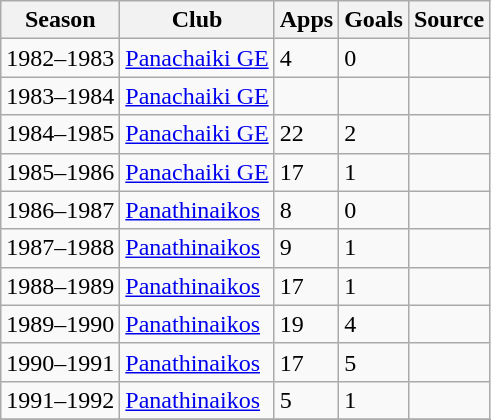<table class="wikitable">
<tr>
<th>Season</th>
<th>Club</th>
<th>Apps</th>
<th>Goals</th>
<th>Source</th>
</tr>
<tr>
<td>1982–1983</td>
<td><a href='#'>Panachaiki GE</a></td>
<td>4</td>
<td>0</td>
<td></td>
</tr>
<tr>
<td>1983–1984</td>
<td><a href='#'>Panachaiki GE</a></td>
<td></td>
<td></td>
<td></td>
</tr>
<tr>
<td>1984–1985</td>
<td><a href='#'>Panachaiki GE</a></td>
<td>22</td>
<td>2</td>
<td></td>
</tr>
<tr>
<td>1985–1986</td>
<td><a href='#'>Panachaiki GE</a></td>
<td>17</td>
<td>1</td>
<td></td>
</tr>
<tr>
<td>1986–1987</td>
<td><a href='#'>Panathinaikos</a></td>
<td>8</td>
<td>0</td>
<td></td>
</tr>
<tr>
<td>1987–1988</td>
<td><a href='#'>Panathinaikos</a></td>
<td>9</td>
<td>1</td>
<td></td>
</tr>
<tr>
<td>1988–1989</td>
<td><a href='#'>Panathinaikos</a></td>
<td>17</td>
<td>1</td>
<td></td>
</tr>
<tr>
<td>1989–1990</td>
<td><a href='#'>Panathinaikos</a></td>
<td>19</td>
<td>4</td>
<td></td>
</tr>
<tr>
<td>1990–1991</td>
<td><a href='#'>Panathinaikos</a></td>
<td>17</td>
<td>5</td>
<td></td>
</tr>
<tr>
<td>1991–1992</td>
<td><a href='#'>Panathinaikos</a></td>
<td>5</td>
<td>1</td>
<td></td>
</tr>
<tr>
</tr>
</table>
